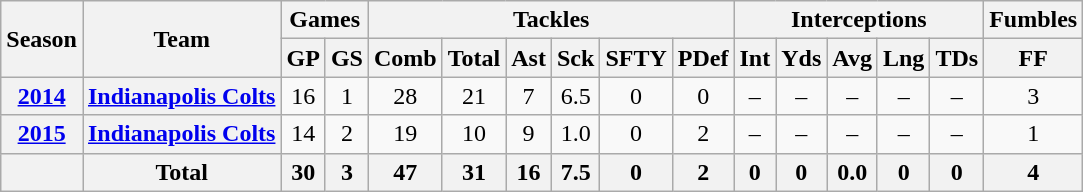<table class=wikitable style="text-align:center;">
<tr>
<th rowspan=2>Season</th>
<th rowspan=2>Team</th>
<th colspan=2>Games</th>
<th colspan=6>Tackles</th>
<th colspan=5>Interceptions</th>
<th colspan=1>Fumbles</th>
</tr>
<tr>
<th>GP</th>
<th>GS</th>
<th>Comb</th>
<th>Total</th>
<th>Ast</th>
<th>Sck</th>
<th>SFTY</th>
<th>PDef</th>
<th>Int</th>
<th>Yds</th>
<th>Avg</th>
<th>Lng</th>
<th>TDs</th>
<th>FF</th>
</tr>
<tr>
<th><a href='#'>2014</a></th>
<th><a href='#'>Indianapolis Colts</a></th>
<td>16</td>
<td>1</td>
<td>28</td>
<td>21</td>
<td>7</td>
<td>6.5</td>
<td>0</td>
<td>0</td>
<td>–</td>
<td>–</td>
<td>–</td>
<td>–</td>
<td>–</td>
<td>3</td>
</tr>
<tr>
<th><a href='#'>2015</a></th>
<th><a href='#'>Indianapolis Colts</a></th>
<td>14</td>
<td>2</td>
<td>19</td>
<td>10</td>
<td>9</td>
<td>1.0</td>
<td>0</td>
<td>2</td>
<td>–</td>
<td>–</td>
<td>–</td>
<td>–</td>
<td>–</td>
<td>1</td>
</tr>
<tr>
<th></th>
<th>Total</th>
<th>30</th>
<th>3</th>
<th>47</th>
<th>31</th>
<th>16</th>
<th>7.5</th>
<th>0</th>
<th>2</th>
<th>0</th>
<th>0</th>
<th>0.0</th>
<th>0</th>
<th>0</th>
<th>4</th>
</tr>
</table>
